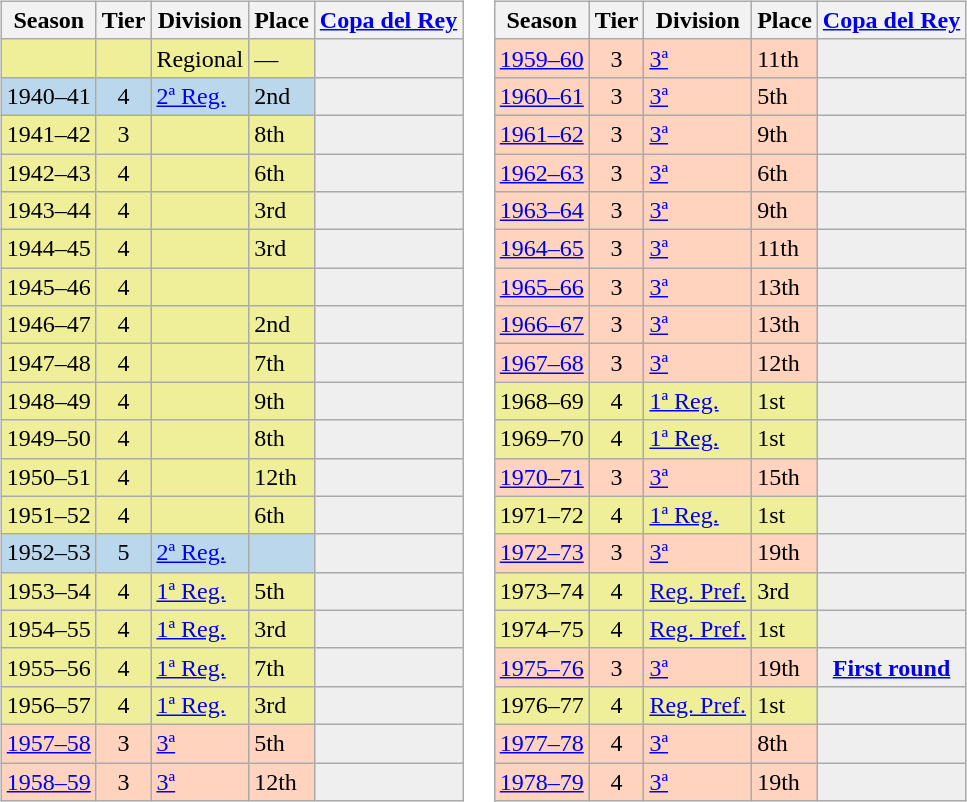<table>
<tr>
<td valign="top" width=0%><br><table class="wikitable">
<tr style="background:#f0f6fa;">
<th>Season</th>
<th>Tier</th>
<th>Division</th>
<th>Place</th>
<th><a href='#'>Copa del Rey</a></th>
</tr>
<tr>
<td style="background:#EFEF99;"></td>
<td style="background:#EFEF99;" align="center"></td>
<td style="background:#EFEF99;">Regional</td>
<td style="background:#EFEF99;">—</td>
<th style="background:#efefef;"></th>
</tr>
<tr>
<td style="background:#BBD7EC;">1940–41</td>
<td style="background:#BBD7EC;" align="center">4</td>
<td style="background:#BBD7EC;"><a href='#'>2ª Reg.</a></td>
<td style="background:#BBD7EC;">2nd</td>
<th style="background:#efefef;"></th>
</tr>
<tr>
<td style="background:#EFEF99;">1941–42</td>
<td style="background:#EFEF99;" align="center">3</td>
<td style="background:#EFEF99;"></td>
<td style="background:#EFEF99;">8th</td>
<th style="background:#efefef;"></th>
</tr>
<tr>
<td style="background:#EFEF99;">1942–43</td>
<td style="background:#EFEF99;" align="center">4</td>
<td style="background:#EFEF99;"></td>
<td style="background:#EFEF99;">6th</td>
<th style="background:#efefef;"></th>
</tr>
<tr>
<td style="background:#EFEF99;">1943–44</td>
<td style="background:#EFEF99;" align="center">4</td>
<td style="background:#EFEF99;"></td>
<td style="background:#EFEF99;">3rd</td>
<th style="background:#efefef;"></th>
</tr>
<tr>
<td style="background:#EFEF99;">1944–45</td>
<td style="background:#EFEF99;" align="center">4</td>
<td style="background:#EFEF99;"></td>
<td style="background:#EFEF99;">3rd</td>
<th style="background:#efefef;"></th>
</tr>
<tr>
<td style="background:#EFEF99;">1945–46</td>
<td style="background:#EFEF99;" align="center">4</td>
<td style="background:#EFEF99;"></td>
<td style="background:#EFEF99;"></td>
<th style="background:#efefef;"></th>
</tr>
<tr>
<td style="background:#EFEF99;">1946–47</td>
<td style="background:#EFEF99;" align="center">4</td>
<td style="background:#EFEF99;"></td>
<td style="background:#EFEF99;">2nd</td>
<th style="background:#efefef;"></th>
</tr>
<tr>
<td style="background:#EFEF99;">1947–48</td>
<td style="background:#EFEF99;" align="center">4</td>
<td style="background:#EFEF99;"></td>
<td style="background:#EFEF99;">7th</td>
<th style="background:#efefef;"></th>
</tr>
<tr>
<td style="background:#EFEF99;">1948–49</td>
<td style="background:#EFEF99;" align="center">4</td>
<td style="background:#EFEF99;"></td>
<td style="background:#EFEF99;">9th</td>
<th style="background:#efefef;"></th>
</tr>
<tr>
<td style="background:#EFEF99;">1949–50</td>
<td style="background:#EFEF99;" align="center">4</td>
<td style="background:#EFEF99;"></td>
<td style="background:#EFEF99;">8th</td>
<th style="background:#efefef;"></th>
</tr>
<tr>
<td style="background:#EFEF99;">1950–51</td>
<td style="background:#EFEF99;" align="center">4</td>
<td style="background:#EFEF99;"></td>
<td style="background:#EFEF99;">12th</td>
<th style="background:#efefef;"></th>
</tr>
<tr>
<td style="background:#EFEF99;">1951–52</td>
<td style="background:#EFEF99;" align="center">4</td>
<td style="background:#EFEF99;"></td>
<td style="background:#EFEF99;">6th</td>
<th style="background:#efefef;"></th>
</tr>
<tr>
<td style="background:#BBD7EC;">1952–53</td>
<td style="background:#BBD7EC;" align="center">5</td>
<td style="background:#BBD7EC;"><a href='#'>2ª Reg.</a></td>
<td style="background:#BBD7EC;"></td>
<th style="background:#efefef;"></th>
</tr>
<tr>
<td style="background:#EFEF99;">1953–54</td>
<td style="background:#EFEF99;" align="center">4</td>
<td style="background:#EFEF99;"><a href='#'>1ª Reg.</a></td>
<td style="background:#EFEF99;">5th</td>
<th style="background:#efefef;"></th>
</tr>
<tr>
<td style="background:#EFEF99;">1954–55</td>
<td style="background:#EFEF99;" align="center">4</td>
<td style="background:#EFEF99;"><a href='#'>1ª Reg.</a></td>
<td style="background:#EFEF99;">3rd</td>
<th style="background:#efefef;"></th>
</tr>
<tr>
<td style="background:#EFEF99;">1955–56</td>
<td style="background:#EFEF99;" align="center">4</td>
<td style="background:#EFEF99;"><a href='#'>1ª Reg.</a></td>
<td style="background:#EFEF99;">7th</td>
<th style="background:#efefef;"></th>
</tr>
<tr>
<td style="background:#EFEF99;">1956–57</td>
<td style="background:#EFEF99;" align="center">4</td>
<td style="background:#EFEF99;"><a href='#'>1ª Reg.</a></td>
<td style="background:#EFEF99;">3rd</td>
<th style="background:#efefef;"></th>
</tr>
<tr>
<td style="background:#FFD3BD;"><a href='#'>1957–58</a></td>
<td style="background:#FFD3BD;" align="center">3</td>
<td style="background:#FFD3BD;"><a href='#'>3ª</a></td>
<td style="background:#FFD3BD;">5th</td>
<th style="background:#efefef;"></th>
</tr>
<tr>
<td style="background:#FFD3BD;"><a href='#'>1958–59</a></td>
<td style="background:#FFD3BD;" align="center">3</td>
<td style="background:#FFD3BD;"><a href='#'>3ª</a></td>
<td style="background:#FFD3BD;">12th</td>
<th style="background:#efefef;"></th>
</tr>
</table>
</td>
<td valign="top" width=0%><br><table class="wikitable">
<tr style="background:#f0f6fa;">
<th>Season</th>
<th>Tier</th>
<th>Division</th>
<th>Place</th>
<th><a href='#'>Copa del Rey</a></th>
</tr>
<tr>
<td style="background:#FFD3BD;"><a href='#'>1959–60</a></td>
<td style="background:#FFD3BD;" align="center">3</td>
<td style="background:#FFD3BD;"><a href='#'>3ª</a></td>
<td style="background:#FFD3BD;">11th</td>
<th style="background:#efefef;"></th>
</tr>
<tr>
<td style="background:#FFD3BD;"><a href='#'>1960–61</a></td>
<td style="background:#FFD3BD;" align="center">3</td>
<td style="background:#FFD3BD;"><a href='#'>3ª</a></td>
<td style="background:#FFD3BD;">5th</td>
<th style="background:#efefef;"></th>
</tr>
<tr>
<td style="background:#FFD3BD;"><a href='#'>1961–62</a></td>
<td style="background:#FFD3BD;" align="center">3</td>
<td style="background:#FFD3BD;"><a href='#'>3ª</a></td>
<td style="background:#FFD3BD;">9th</td>
<td style="background:#efefef;"></td>
</tr>
<tr>
<td style="background:#FFD3BD;"><a href='#'>1962–63</a></td>
<td style="background:#FFD3BD;" align="center">3</td>
<td style="background:#FFD3BD;"><a href='#'>3ª</a></td>
<td style="background:#FFD3BD;">6th</td>
<th style="background:#efefef;"></th>
</tr>
<tr>
<td style="background:#FFD3BD;"><a href='#'>1963–64</a></td>
<td style="background:#FFD3BD;" align="center">3</td>
<td style="background:#FFD3BD;"><a href='#'>3ª</a></td>
<td style="background:#FFD3BD;">9th</td>
<th style="background:#efefef;"></th>
</tr>
<tr>
<td style="background:#FFD3BD;"><a href='#'>1964–65</a></td>
<td style="background:#FFD3BD;" align="center">3</td>
<td style="background:#FFD3BD;"><a href='#'>3ª</a></td>
<td style="background:#FFD3BD;">11th</td>
<th style="background:#efefef;"></th>
</tr>
<tr>
<td style="background:#FFD3BD;"><a href='#'>1965–66</a></td>
<td style="background:#FFD3BD;" align="center">3</td>
<td style="background:#FFD3BD;"><a href='#'>3ª</a></td>
<td style="background:#FFD3BD;">13th</td>
<td style="background:#efefef;"></td>
</tr>
<tr>
<td style="background:#FFD3BD;"><a href='#'>1966–67</a></td>
<td style="background:#FFD3BD;" align="center">3</td>
<td style="background:#FFD3BD;"><a href='#'>3ª</a></td>
<td style="background:#FFD3BD;">13th</td>
<td style="background:#efefef;"></td>
</tr>
<tr>
<td style="background:#FFD3BD;"><a href='#'>1967–68</a></td>
<td style="background:#FFD3BD;" align="center">3</td>
<td style="background:#FFD3BD;"><a href='#'>3ª</a></td>
<td style="background:#FFD3BD;">12th</td>
<td style="background:#efefef;"></td>
</tr>
<tr>
<td style="background:#EFEF99;">1968–69</td>
<td style="background:#EFEF99;" align="center">4</td>
<td style="background:#EFEF99;"><a href='#'>1ª Reg.</a></td>
<td style="background:#EFEF99;">1st</td>
<th style="background:#efefef;"></th>
</tr>
<tr>
<td style="background:#EFEF99;">1969–70</td>
<td style="background:#EFEF99;" align="center">4</td>
<td style="background:#EFEF99;"><a href='#'>1ª Reg.</a></td>
<td style="background:#EFEF99;">1st</td>
<th style="background:#efefef;"></th>
</tr>
<tr>
<td style="background:#FFD3BD;"><a href='#'>1970–71</a></td>
<td style="background:#FFD3BD;" align="center">3</td>
<td style="background:#FFD3BD;"><a href='#'>3ª</a></td>
<td style="background:#FFD3BD;">15th</td>
<th style="background:#efefef;"></th>
</tr>
<tr>
<td style="background:#EFEF99;">1971–72</td>
<td style="background:#EFEF99;" align="center">4</td>
<td style="background:#EFEF99;"><a href='#'>1ª Reg.</a></td>
<td style="background:#EFEF99;">1st</td>
<th style="background:#efefef;"></th>
</tr>
<tr>
<td style="background:#FFD3BD;"><a href='#'>1972–73</a></td>
<td style="background:#FFD3BD;" align="center">3</td>
<td style="background:#FFD3BD;"><a href='#'>3ª</a></td>
<td style="background:#FFD3BD;">19th</td>
<th style="background:#efefef;"></th>
</tr>
<tr>
<td style="background:#EFEF99;">1973–74</td>
<td style="background:#EFEF99;" align="center">4</td>
<td style="background:#EFEF99;"><a href='#'>Reg. Pref.</a></td>
<td style="background:#EFEF99;">3rd</td>
<th style="background:#efefef;"></th>
</tr>
<tr>
<td style="background:#EFEF99;">1974–75</td>
<td style="background:#EFEF99;" align="center">4</td>
<td style="background:#EFEF99;"><a href='#'>Reg. Pref.</a></td>
<td style="background:#EFEF99;">1st</td>
<th style="background:#efefef;"></th>
</tr>
<tr>
<td style="background:#FFD3BD;"><a href='#'>1975–76</a></td>
<td style="background:#FFD3BD;" align="center">3</td>
<td style="background:#FFD3BD;"><a href='#'>3ª</a></td>
<td style="background:#FFD3BD;">19th</td>
<th style="background:#efefef;"><a href='#'>First round</a></th>
</tr>
<tr>
<td style="background:#EFEF99;">1976–77</td>
<td style="background:#EFEF99;" align="center">4</td>
<td style="background:#EFEF99;"><a href='#'>Reg. Pref.</a></td>
<td style="background:#EFEF99;">1st</td>
<th style="background:#efefef;"></th>
</tr>
<tr>
<td style="background:#FFD3BD;"><a href='#'>1977–78</a></td>
<td style="background:#FFD3BD;" align="center">4</td>
<td style="background:#FFD3BD;"><a href='#'>3ª</a></td>
<td style="background:#FFD3BD;">8th</td>
<td style="background:#efefef;"></td>
</tr>
<tr>
<td style="background:#FFD3BD;"><a href='#'>1978–79</a></td>
<td style="background:#FFD3BD;" align="center">4</td>
<td style="background:#FFD3BD;"><a href='#'>3ª</a></td>
<td style="background:#FFD3BD;">19th</td>
<td style="background:#efefef;"></td>
</tr>
</table>
</td>
</tr>
</table>
